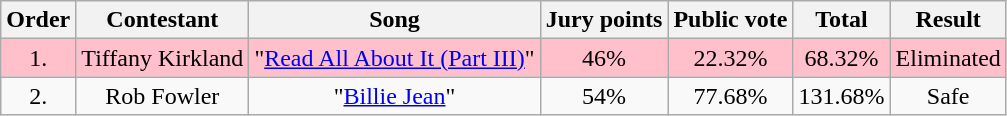<table class="wikitable sortable" style="text-align: center; width: auto;">
<tr class="hintergrundfarbe5">
<th>Order</th>
<th>Contestant</th>
<th>Song</th>
<th>Jury points</th>
<th>Public vote</th>
<th>Total</th>
<th>Result</th>
</tr>
<tr bgcolor=pink>
<td>1.</td>
<td>Tiffany Kirkland</td>
<td>"<a href='#'>Read All About It (Part III)</a>"</td>
<td>46%</td>
<td>22.32%</td>
<td>68.32%</td>
<td>Eliminated</td>
</tr>
<tr>
<td>2.</td>
<td>Rob Fowler</td>
<td>"<a href='#'>Billie Jean</a>"</td>
<td>54%</td>
<td>77.68%</td>
<td>131.68%</td>
<td>Safe</td>
</tr>
</table>
